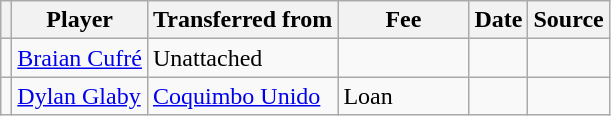<table class="wikitable plainrowheaders sortable">
<tr>
<th></th>
<th scope="col">Player</th>
<th>Transferred from</th>
<th style="width: 80px;">Fee</th>
<th scope="col">Date</th>
<th scope="col">Source</th>
</tr>
<tr>
<td align="center"></td>
<td> <a href='#'>Braian Cufré</a></td>
<td>Unattached</td>
<td></td>
<td></td>
<td></td>
</tr>
<tr>
<td align="center"></td>
<td> <a href='#'>Dylan Glaby</a></td>
<td> <a href='#'>Coquimbo Unido</a></td>
<td>Loan</td>
<td></td>
<td></td>
</tr>
</table>
